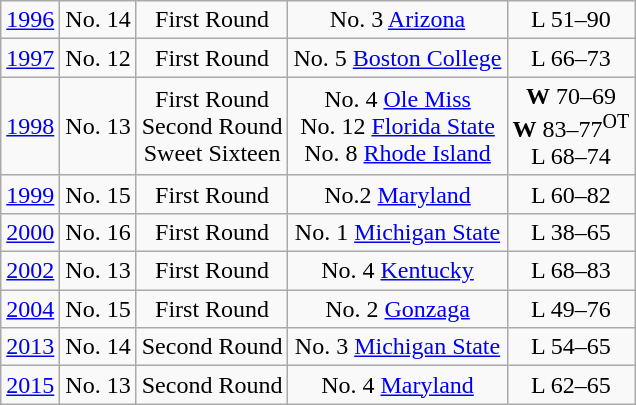<table class="wikitable">
<tr align="center">
<td><a href='#'>1996</a></td>
<td>No. 14</td>
<td>First Round</td>
<td>No. 3 <a href='#'>Arizona</a></td>
<td>L 51–90</td>
</tr>
<tr align="center">
<td><a href='#'>1997</a></td>
<td>No. 12</td>
<td>First Round</td>
<td>No. 5 <a href='#'>Boston College</a></td>
<td>L 66–73</td>
</tr>
<tr align="center">
<td><a href='#'>1998</a></td>
<td>No. 13</td>
<td>First Round<br>Second Round<br>Sweet Sixteen</td>
<td>No. 4 <a href='#'>Ole Miss</a><br>No. 12 <a href='#'>Florida State</a><br>No. 8 <a href='#'>Rhode Island</a></td>
<td><strong>W</strong> 70–69<br><strong>W</strong> 83–77<sup>OT</sup><br>L 68–74</td>
</tr>
<tr align="center">
<td><a href='#'>1999</a></td>
<td>No. 15</td>
<td>First Round</td>
<td>No.2 <a href='#'>Maryland</a></td>
<td>L 60–82</td>
</tr>
<tr align="center">
<td><a href='#'>2000</a></td>
<td>No. 16</td>
<td>First Round</td>
<td>No. 1 <a href='#'>Michigan State</a></td>
<td>L 38–65</td>
</tr>
<tr align="center">
<td><a href='#'>2002</a></td>
<td>No. 13</td>
<td>First Round</td>
<td>No. 4 <a href='#'>Kentucky</a></td>
<td>L 68–83</td>
</tr>
<tr align="center">
<td><a href='#'>2004</a></td>
<td>No. 15</td>
<td>First Round</td>
<td>No. 2 <a href='#'>Gonzaga</a></td>
<td>L 49–76</td>
</tr>
<tr align="center">
<td><a href='#'>2013</a></td>
<td>No. 14</td>
<td>Second Round</td>
<td>No. 3 <a href='#'>Michigan State</a></td>
<td>L 54–65</td>
</tr>
<tr align="center">
<td><a href='#'>2015</a></td>
<td>No. 13</td>
<td>Second Round</td>
<td>No. 4 <a href='#'>Maryland</a></td>
<td>L 62–65</td>
</tr>
</table>
